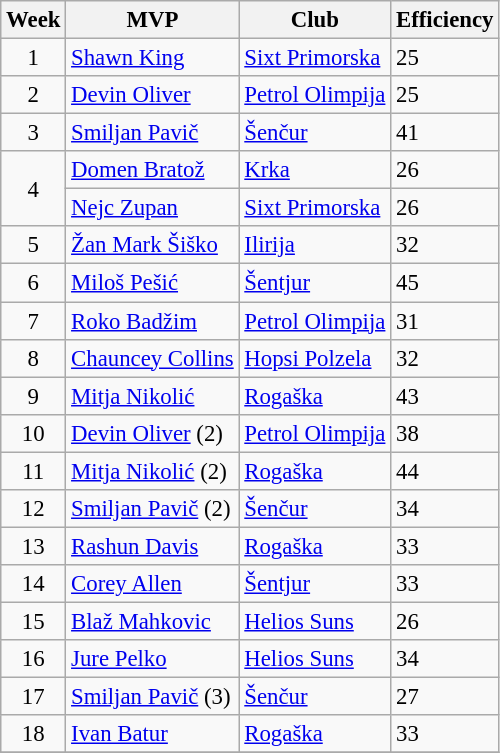<table class="wikitable sortable" style="font-size:95%;">
<tr>
<th>Week</th>
<th>MVP</th>
<th>Club</th>
<th>Efficiency</th>
</tr>
<tr>
<td style="text-align:center;">1</td>
<td> <a href='#'>Shawn King</a></td>
<td><a href='#'>Sixt Primorska</a></td>
<td>25</td>
</tr>
<tr>
<td style="text-align:center;">2</td>
<td> <a href='#'>Devin Oliver</a></td>
<td><a href='#'>Petrol Olimpija</a></td>
<td>25</td>
</tr>
<tr>
<td style="text-align:center;">3</td>
<td> <a href='#'>Smiljan Pavič</a></td>
<td><a href='#'>Šenčur</a></td>
<td>41</td>
</tr>
<tr>
<td rowspan="2" style="text-align:center;">4 </td>
<td> <a href='#'>Domen Bratož</a></td>
<td><a href='#'>Krka</a></td>
<td>26</td>
</tr>
<tr>
<td> <a href='#'>Nejc Zupan</a></td>
<td><a href='#'>Sixt Primorska</a></td>
<td>26</td>
</tr>
<tr>
<td style="text-align:center;">5</td>
<td> <a href='#'>Žan Mark Šiško</a></td>
<td><a href='#'>Ilirija</a></td>
<td>32</td>
</tr>
<tr>
<td style="text-align:center;">6</td>
<td> <a href='#'>Miloš Pešić</a></td>
<td><a href='#'>Šentjur</a></td>
<td>45</td>
</tr>
<tr>
<td style="text-align:center;">7</td>
<td> <a href='#'>Roko Badžim</a></td>
<td><a href='#'>Petrol Olimpija</a></td>
<td>31</td>
</tr>
<tr>
<td style="text-align:center;">8</td>
<td> <a href='#'>Chauncey Collins</a></td>
<td><a href='#'>Hopsi Polzela</a></td>
<td>32</td>
</tr>
<tr>
<td style="text-align:center;">9</td>
<td> <a href='#'>Mitja Nikolić</a></td>
<td><a href='#'>Rogaška</a></td>
<td>43</td>
</tr>
<tr>
<td style="text-align:center;">10</td>
<td> <a href='#'>Devin Oliver</a> (2)</td>
<td><a href='#'>Petrol Olimpija</a></td>
<td>38</td>
</tr>
<tr>
<td style="text-align:center;">11</td>
<td> <a href='#'>Mitja Nikolić</a> (2)</td>
<td><a href='#'>Rogaška</a></td>
<td>44</td>
</tr>
<tr>
<td style="text-align:center;">12</td>
<td> <a href='#'>Smiljan Pavič</a> (2)</td>
<td><a href='#'>Šenčur</a></td>
<td>34</td>
</tr>
<tr>
<td style="text-align:center;">13</td>
<td> <a href='#'>Rashun Davis</a></td>
<td><a href='#'>Rogaška</a></td>
<td>33</td>
</tr>
<tr>
<td style="text-align:center;">14</td>
<td> <a href='#'>Corey Allen</a></td>
<td><a href='#'>Šentjur</a></td>
<td>33</td>
</tr>
<tr>
<td style="text-align:center;">15</td>
<td> <a href='#'>Blaž Mahkovic</a></td>
<td><a href='#'>Helios Suns</a></td>
<td>26</td>
</tr>
<tr>
<td style="text-align:center;">16</td>
<td> <a href='#'>Jure Pelko</a></td>
<td><a href='#'>Helios Suns</a></td>
<td>34</td>
</tr>
<tr>
<td style="text-align:center;">17</td>
<td> <a href='#'>Smiljan Pavič</a> (3)</td>
<td><a href='#'>Šenčur</a></td>
<td>27</td>
</tr>
<tr>
<td style="text-align:center;">18</td>
<td> <a href='#'>Ivan Batur</a></td>
<td><a href='#'>Rogaška</a></td>
<td>33</td>
</tr>
<tr>
</tr>
</table>
